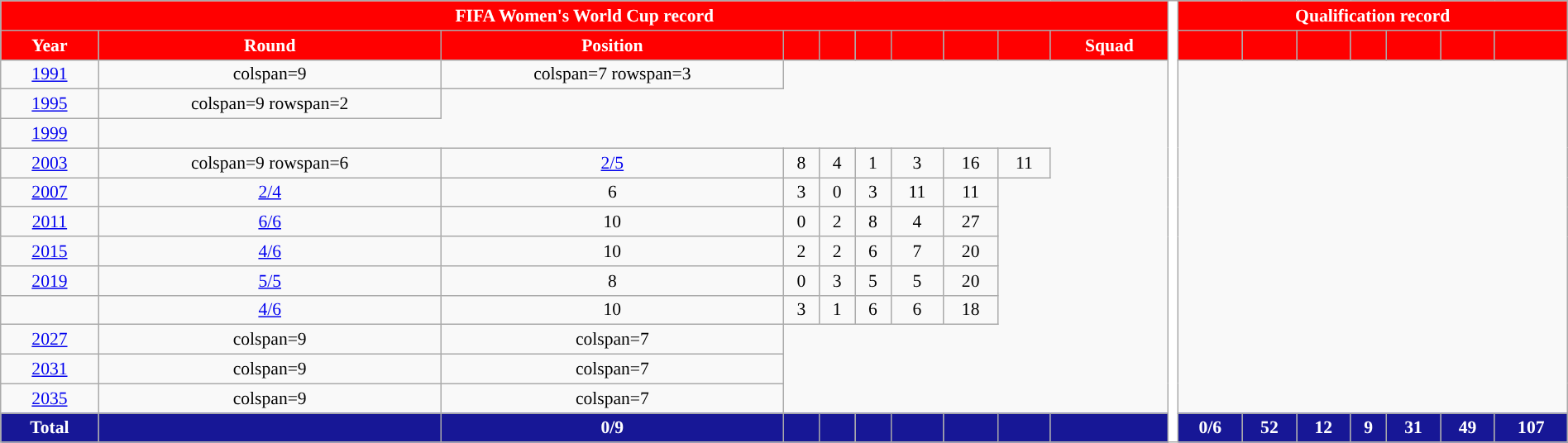<table class="wikitable" style="font-size:90%; text-align:center;" width="100%" class="wikitable">
<tr>
<th colspan=10 style="background:#ff0000; color:white; ">FIFA Women's World Cup record</th>
<th width="1" rowspan=28 style="background:#FFFFFF; color:white"></th>
<th colspan=7 style="background:#ff0000; color:white; ">Qualification record</th>
</tr>
<tr>
<th style="background:#ff0000; color:white; ">Year</th>
<th style="background:#ff0000; color:white; ">Round</th>
<th style="background:#ff0000; color:white; ">Position</th>
<th style="background:#ff0000; color:white; "></th>
<th style="background:#ff0000; color:white; "></th>
<th style="background:#ff0000; color:white; "></th>
<th style="background:#ff0000; color:white; "></th>
<th style="background:#ff0000; color:white; "></th>
<th style="background:#ff0000; color:white; "></th>
<th style="background:#ff0000; color:white; ">Squad</th>
<th style="background:#ff0000; color:white; "></th>
<th style="background:#ff0000; color:white; "></th>
<th style="background:#ff0000; color:white; "></th>
<th style="background:#ff0000; color:white; "></th>
<th style="background:#ff0000; color:white; "></th>
<th style="background:#ff0000; color:white; "></th>
<th style="background:#ff0000; color:white; "></th>
</tr>
<tr>
<td> <a href='#'>1991</a></td>
<td>colspan=9 </td>
<td>colspan=7 rowspan=3 </td>
</tr>
<tr>
<td> <a href='#'>1995</a></td>
<td>colspan=9 rowspan=2 </td>
</tr>
<tr>
<td> <a href='#'>1999</a></td>
</tr>
<tr>
<td> <a href='#'>2003</a></td>
<td>colspan=9 rowspan=6 </td>
<td><a href='#'>2/5</a></td>
<td>8</td>
<td>4</td>
<td>1</td>
<td>3</td>
<td>16</td>
<td>11</td>
</tr>
<tr>
<td> <a href='#'>2007</a></td>
<td><a href='#'>2/4</a></td>
<td>6</td>
<td>3</td>
<td>0</td>
<td>3</td>
<td>11</td>
<td>11</td>
</tr>
<tr>
<td> <a href='#'>2011</a></td>
<td><a href='#'>6/6</a></td>
<td>10</td>
<td>0</td>
<td>2</td>
<td>8</td>
<td>4</td>
<td>27</td>
</tr>
<tr>
<td> <a href='#'>2015</a></td>
<td><a href='#'>4/6</a></td>
<td>10</td>
<td>2</td>
<td>2</td>
<td>6</td>
<td>7</td>
<td>20</td>
</tr>
<tr>
<td> <a href='#'>2019</a></td>
<td><a href='#'>5/5</a></td>
<td>8</td>
<td>0</td>
<td>3</td>
<td>5</td>
<td>5</td>
<td>20</td>
</tr>
<tr>
<td></td>
<td><a href='#'>4/6</a></td>
<td>10</td>
<td>3</td>
<td>1</td>
<td>6</td>
<td>6</td>
<td>18</td>
</tr>
<tr>
<td> <a href='#'>2027</a></td>
<td>colspan=9 </td>
<td>colspan=7 </td>
</tr>
<tr>
<td> <a href='#'>2031</a></td>
<td>colspan=9 </td>
<td>colspan=7 </td>
</tr>
<tr>
<td> <a href='#'>2035</a></td>
<td>colspan=9 </td>
<td>colspan=7 </td>
</tr>
<tr>
<th style="background:#171796; color:white; ">Total</th>
<th style="background:#171796; color:white; "></th>
<th style="background:#171796; color:white; ">0/9</th>
<th style="background:#171796; color:white; "></th>
<th style="background:#171796; color:white; "></th>
<th style="background:#171796; color:white; "></th>
<th style="background:#171796; color:white; "></th>
<th style="background:#171796; color:white; "></th>
<th style="background:#171796; color:white; "></th>
<th style="background:#171796; color:white; "></th>
<th style="background:#171796; color:white; ">0/6</th>
<th style="background:#171796; color:white; ">52</th>
<th style="background:#171796; color:white; ">12</th>
<th style="background:#171796; color:white; ">9</th>
<th style="background:#171796; color:white; ">31</th>
<th style="background:#171796; color:white; ">49</th>
<th style="background:#171796; color:white; ">107</th>
</tr>
</table>
